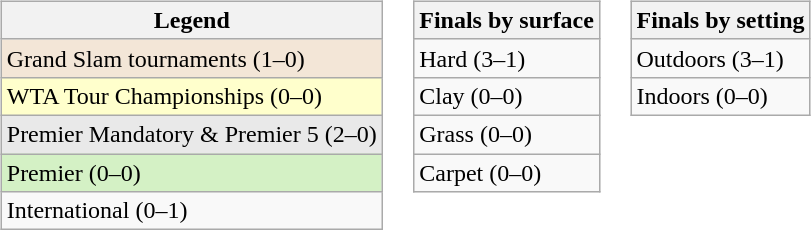<table>
<tr valign=top>
<td><br><table class=wikitable>
<tr>
<th>Legend</th>
</tr>
<tr style="background:#f3e6d7;">
<td>Grand Slam tournaments (1–0)</td>
</tr>
<tr style="background:#ffffcc;">
<td>WTA Tour Championships (0–0)</td>
</tr>
<tr style="background:#e9e9e9;">
<td>Premier Mandatory & Premier 5 (2–0)</td>
</tr>
<tr style="background:#d4f1c5;">
<td>Premier (0–0)</td>
</tr>
<tr>
<td>International (0–1)</td>
</tr>
</table>
</td>
<td><br><table class=wikitable>
<tr>
<th>Finals by surface</th>
</tr>
<tr>
<td>Hard (3–1)</td>
</tr>
<tr>
<td>Clay (0–0)</td>
</tr>
<tr>
<td>Grass (0–0)</td>
</tr>
<tr>
<td>Carpet (0–0)</td>
</tr>
</table>
</td>
<td><br><table class=wikitable>
<tr>
<th>Finals by setting</th>
</tr>
<tr>
<td>Outdoors (3–1)</td>
</tr>
<tr>
<td>Indoors (0–0)</td>
</tr>
</table>
</td>
</tr>
</table>
